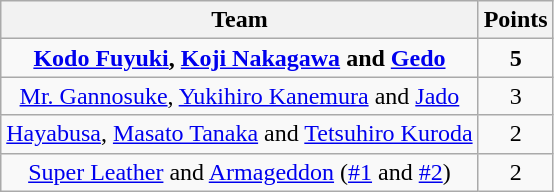<table class="wikitable" style="text-align:center">
<tr>
<th>Team</th>
<th>Points</th>
</tr>
<tr>
<td><strong><a href='#'>Kodo Fuyuki</a>, <a href='#'>Koji Nakagawa</a> and <a href='#'>Gedo</a></strong></td>
<td><strong>5</strong></td>
</tr>
<tr>
<td><a href='#'>Mr. Gannosuke</a>, <a href='#'>Yukihiro Kanemura</a> and <a href='#'>Jado</a></td>
<td>3</td>
</tr>
<tr>
<td><a href='#'>Hayabusa</a>, <a href='#'>Masato Tanaka</a> and <a href='#'>Tetsuhiro Kuroda</a></td>
<td>2</td>
</tr>
<tr>
<td><a href='#'>Super Leather</a> and <a href='#'>Armageddon</a> (<a href='#'>#1</a> and <a href='#'>#2</a>)</td>
<td>2</td>
</tr>
</table>
